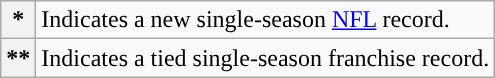<table class=wikitable>
<tr>
<th>*</th>
<td>Indicates a new single-season <a href='#'>NFL</a> record.</td>
</tr>
<tr>
<th>**</th>
<td>Indicates a tied single-season franchise record.</td>
</tr>
</table>
